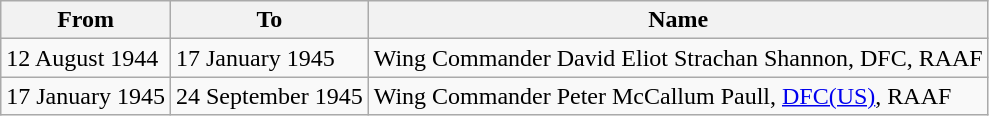<table class="wikitable">
<tr>
<th>From</th>
<th>To</th>
<th>Name</th>
</tr>
<tr>
<td>12 August 1944</td>
<td>17 January 1945</td>
<td>Wing Commander David Eliot Strachan Shannon, DFC, RAAF</td>
</tr>
<tr>
<td>17 January 1945</td>
<td>24 September 1945</td>
<td>Wing Commander Peter McCallum Paull, <a href='#'>DFC(US)</a>, RAAF</td>
</tr>
</table>
